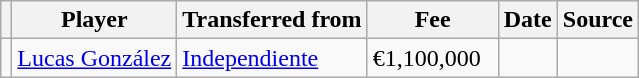<table class="wikitable plainrowheaders sortable">
<tr>
<th></th>
<th scope="col">Player</th>
<th>Transferred from</th>
<th style="width: 80px;">Fee</th>
<th scope="col">Date</th>
<th scope="col">Source</th>
</tr>
<tr>
<td align="center"></td>
<td> <a href='#'>Lucas González</a></td>
<td> <a href='#'>Independiente</a></td>
<td>€1,100,000</td>
<td></td>
<td></td>
</tr>
</table>
